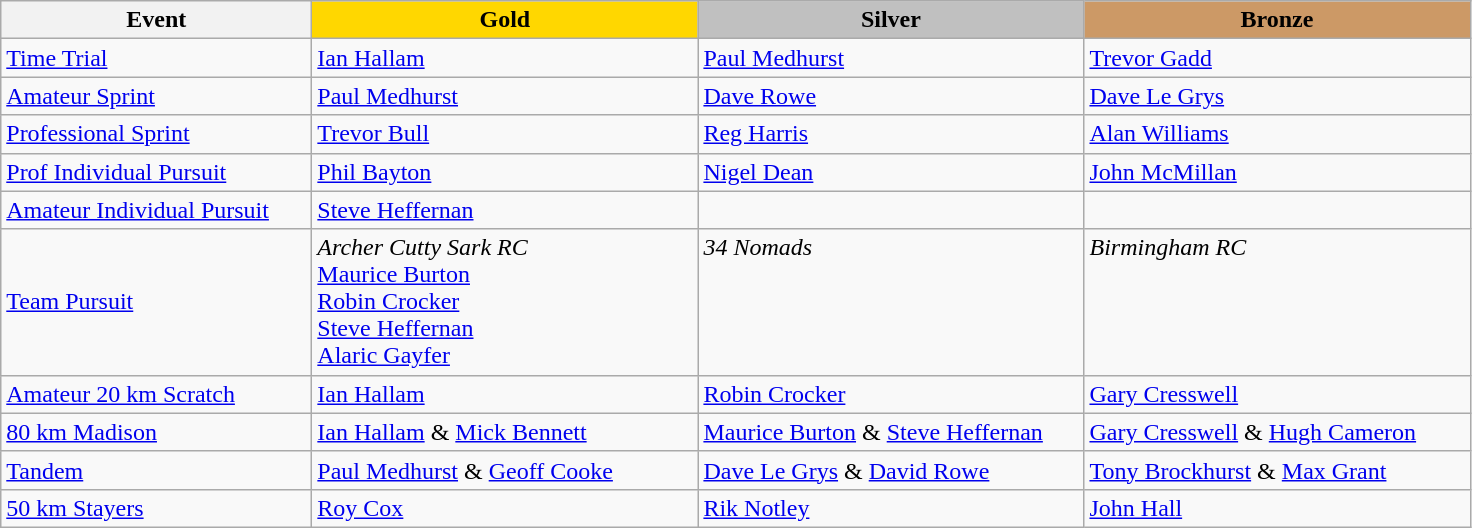<table class="wikitable" style="font-size: 100%">
<tr>
<th width=200>Event</th>
<th width=250 style="background-color: gold;">Gold</th>
<th width=250 style="background-color: silver;">Silver</th>
<th width=250 style="background-color: #cc9966;">Bronze</th>
</tr>
<tr>
<td><a href='#'>Time Trial</a></td>
<td><a href='#'>Ian Hallam</a></td>
<td><a href='#'>Paul Medhurst</a></td>
<td><a href='#'>Trevor Gadd</a></td>
</tr>
<tr>
<td><a href='#'>Amateur Sprint</a></td>
<td><a href='#'>Paul Medhurst</a></td>
<td><a href='#'>Dave Rowe</a></td>
<td><a href='#'>Dave Le Grys</a></td>
</tr>
<tr>
<td><a href='#'>Professional Sprint</a></td>
<td><a href='#'>Trevor Bull</a></td>
<td><a href='#'>Reg Harris</a></td>
<td><a href='#'>Alan Williams</a></td>
</tr>
<tr>
<td><a href='#'>Prof Individual Pursuit</a></td>
<td><a href='#'>Phil Bayton</a></td>
<td><a href='#'>Nigel Dean</a></td>
<td><a href='#'>John McMillan</a></td>
</tr>
<tr>
<td><a href='#'>Amateur Individual Pursuit</a></td>
<td><a href='#'>Steve Heffernan</a></td>
<td></td>
<td></td>
</tr>
<tr>
<td><a href='#'>Team Pursuit</a></td>
<td><em>Archer Cutty Sark RC</em><br><a href='#'>Maurice Burton</a><br><a href='#'>Robin Crocker</a><br><a href='#'>Steve Heffernan</a><br><a href='#'>Alaric Gayfer</a></td>
<td><em>34 Nomads</em><br><br><br><br><br></td>
<td><em>Birmingham RC</em><br><br><br><br><br></td>
</tr>
<tr>
<td><a href='#'>Amateur 20 km Scratch</a></td>
<td><a href='#'>Ian Hallam</a></td>
<td><a href='#'>Robin Crocker</a></td>
<td><a href='#'>Gary Cresswell</a></td>
</tr>
<tr>
<td><a href='#'>80 km Madison</a></td>
<td><a href='#'>Ian Hallam</a> & <a href='#'>Mick Bennett</a></td>
<td><a href='#'>Maurice Burton</a> & <a href='#'>Steve Heffernan</a></td>
<td><a href='#'>Gary Cresswell</a> & <a href='#'>Hugh Cameron</a></td>
</tr>
<tr>
<td><a href='#'>Tandem</a></td>
<td><a href='#'>Paul Medhurst</a> & <a href='#'>Geoff Cooke</a></td>
<td><a href='#'>Dave Le Grys</a> & <a href='#'>David Rowe</a></td>
<td><a href='#'>Tony Brockhurst</a> & <a href='#'>Max Grant</a></td>
</tr>
<tr>
<td><a href='#'>50 km Stayers</a></td>
<td><a href='#'>Roy Cox</a></td>
<td><a href='#'>Rik Notley</a></td>
<td><a href='#'>John Hall</a></td>
</tr>
</table>
